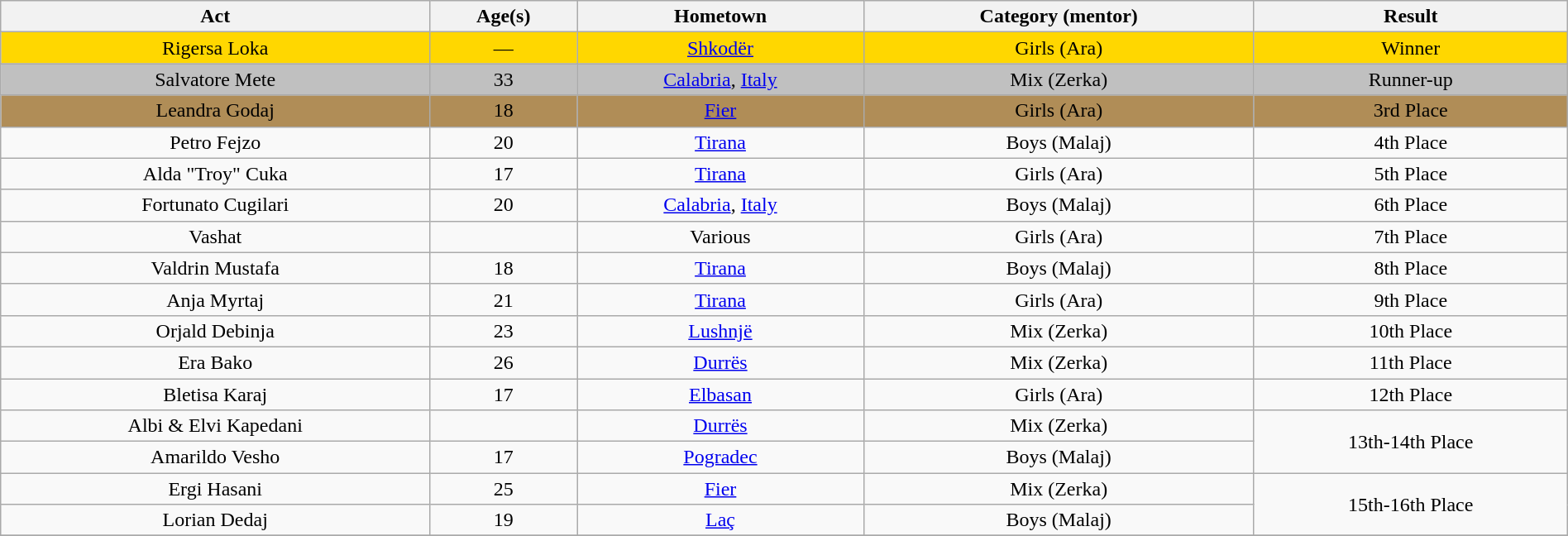<table class="wikitable sortable" style="width:100%; text-align:center;">
<tr>
<th>Act</th>
<th>Age(s)</th>
<th>Hometown</th>
<th>Category (mentor)</th>
<th>Result</th>
</tr>
<tr style="background:gold;">
<td>Rigersa Loka</td>
<td>—</td>
<td><a href='#'>Shkodër</a></td>
<td>Girls (Ara)</td>
<td>Winner</td>
</tr>
<tr style="background:silver;">
<td>Salvatore Mete</td>
<td>33</td>
<td><a href='#'>Calabria</a>, <a href='#'>Italy</a></td>
<td>Mix (Zerka)</td>
<td>Runner-up</td>
</tr>
<tr style="background:#b08d57;">
<td>Leandra Godaj</td>
<td>18</td>
<td><a href='#'>Fier</a></td>
<td>Girls (Ara)</td>
<td>3rd Place</td>
</tr>
<tr>
<td>Petro Fejzo</td>
<td>20</td>
<td><a href='#'>Tirana</a></td>
<td>Boys (Malaj)</td>
<td>4th Place</td>
</tr>
<tr>
<td>Alda "Troy" Cuka</td>
<td>17</td>
<td><a href='#'>Tirana</a></td>
<td>Girls (Ara)</td>
<td>5th Place</td>
</tr>
<tr>
<td>Fortunato Cugilari</td>
<td>20</td>
<td><a href='#'>Calabria</a>, <a href='#'>Italy</a></td>
<td>Boys (Malaj)</td>
<td>6th Place</td>
</tr>
<tr>
<td>Vashat</td>
<td></td>
<td>Various</td>
<td>Girls (Ara)</td>
<td>7th Place</td>
</tr>
<tr>
<td>Valdrin Mustafa</td>
<td>18</td>
<td><a href='#'>Tirana</a></td>
<td>Boys (Malaj)</td>
<td>8th Place</td>
</tr>
<tr>
<td>Anja Myrtaj</td>
<td>21</td>
<td><a href='#'>Tirana</a></td>
<td>Girls (Ara)</td>
<td>9th Place</td>
</tr>
<tr>
<td>Orjald Debinja</td>
<td>23</td>
<td><a href='#'>Lushnjë</a></td>
<td>Mix (Zerka)</td>
<td>10th Place</td>
</tr>
<tr>
<td>Era Bako</td>
<td>26</td>
<td><a href='#'>Durrës</a></td>
<td>Mix (Zerka)</td>
<td>11th Place</td>
</tr>
<tr>
<td>Bletisa Karaj</td>
<td>17</td>
<td><a href='#'>Elbasan</a></td>
<td>Girls (Ara)</td>
<td>12th Place</td>
</tr>
<tr>
<td>Albi & Elvi Kapedani</td>
<td></td>
<td><a href='#'>Durrës</a></td>
<td>Mix (Zerka)</td>
<td rowspan="2">13th-14th Place</td>
</tr>
<tr>
<td>Amarildo Vesho</td>
<td>17</td>
<td><a href='#'>Pogradec</a></td>
<td>Boys (Malaj)</td>
</tr>
<tr>
<td>Ergi Hasani</td>
<td>25</td>
<td><a href='#'>Fier</a></td>
<td>Mix (Zerka)</td>
<td rowspan="2">15th-16th Place</td>
</tr>
<tr>
<td>Lorian Dedaj</td>
<td>19</td>
<td><a href='#'>Laç</a></td>
<td>Boys (Malaj)</td>
</tr>
<tr>
</tr>
</table>
